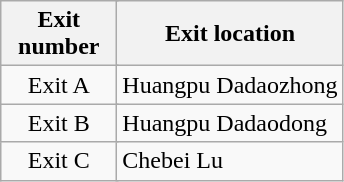<table class="wikitable">
<tr>
<th style="width:70px" colspan="2">Exit number</th>
<th>Exit location</th>
</tr>
<tr>
<td align="center" colspan="2">Exit A</td>
<td>Huangpu Dadaozhong</td>
</tr>
<tr>
<td align="center" colspan="2">Exit B</td>
<td>Huangpu Dadaodong</td>
</tr>
<tr>
<td align="center" colspan="2">Exit C</td>
<td>Chebei Lu</td>
</tr>
</table>
